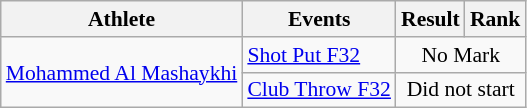<table class=wikitable style="font-size:90%">
<tr align=center>
<th>Athlete</th>
<th>Events</th>
<th>Result</th>
<th>Rank</th>
</tr>
<tr align=center>
<td align=left rowspan=2><a href='#'>Mohammed Al Mashaykhi</a></td>
<td align=left><a href='#'>Shot Put F32</a></td>
<td colspan=2>No Mark</td>
</tr>
<tr align=center>
<td align=left><a href='#'>Club Throw F32</a></td>
<td colspan=2>Did not start</td>
</tr>
</table>
